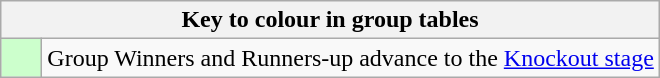<table class="wikitable" style="text-align: center;">
<tr>
<th colspan=2>Key to colour in group tables</th>
</tr>
<tr>
<td bgcolor=#ccffcc style="width: 20px;"></td>
<td align=left>Group Winners and Runners-up advance to the <a href='#'>Knockout stage</a></td>
</tr>
</table>
